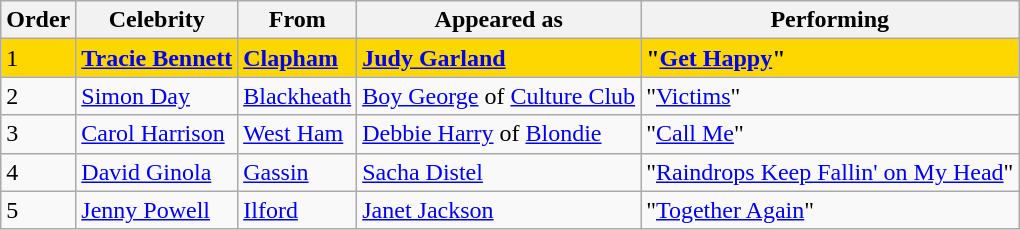<table class="wikitable">
<tr>
<th>Order</th>
<th>Celebrity</th>
<th>From</th>
<th>Appeared as</th>
<th>Performing</th>
</tr>
<tr style="background:gold;">
<td>1</td>
<td><strong><a href='#'>Tracie Bennett</a></strong></td>
<td><strong><a href='#'>Clapham</a></strong></td>
<td><strong><a href='#'>Judy Garland</a></strong></td>
<td><strong>"<a href='#'>Get Happy</a>"</strong></td>
</tr>
<tr>
<td>2</td>
<td><a href='#'>Simon Day</a></td>
<td><a href='#'>Blackheath</a></td>
<td><a href='#'>Boy George</a> of <a href='#'>Culture Club</a></td>
<td>"<a href='#'>Victims</a>"</td>
</tr>
<tr>
<td>3</td>
<td><a href='#'>Carol Harrison</a></td>
<td><a href='#'>West Ham</a></td>
<td><a href='#'>Debbie Harry</a> of <a href='#'>Blondie</a></td>
<td>"<a href='#'>Call Me</a>"</td>
</tr>
<tr>
<td>4</td>
<td><a href='#'>David Ginola</a></td>
<td><a href='#'>Gassin</a></td>
<td><a href='#'>Sacha Distel</a></td>
<td>"<a href='#'>Raindrops Keep Fallin' on My Head</a>"</td>
</tr>
<tr>
<td>5</td>
<td><a href='#'>Jenny Powell</a></td>
<td><a href='#'>Ilford</a></td>
<td><a href='#'>Janet Jackson</a></td>
<td>"<a href='#'>Together Again</a>"</td>
</tr>
</table>
